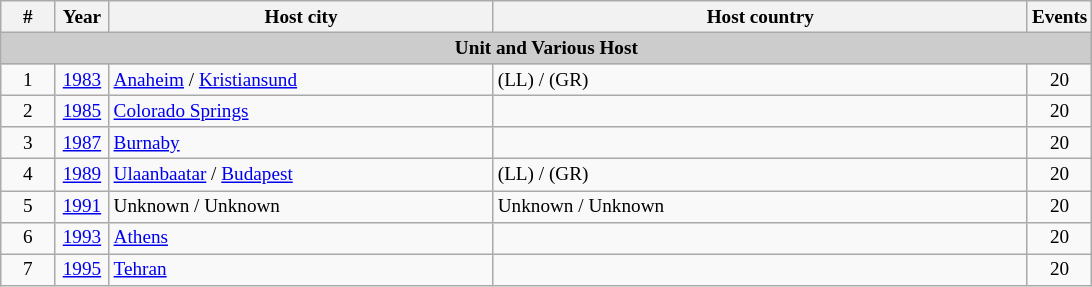<table class="wikitable" style="text-align:left; font-size:80%">
<tr>
<th width=30>#</th>
<th width=30>Year</th>
<th width=250>Host city</th>
<th width=350>Host country</th>
<th width=30>Events</th>
</tr>
<tr>
<td colspan="5" bgcolor="#cccccc"align=center><strong>Unit and Various Host</strong></td>
</tr>
<tr>
<td align=center>1</td>
<td align=center><a href='#'>1983</a></td>
<td><a href='#'>Anaheim</a> / <a href='#'>Kristiansund</a></td>
<td> (LL) /  (GR)</td>
<td align=center>20</td>
</tr>
<tr>
<td align=center>2</td>
<td align=center><a href='#'>1985</a></td>
<td><a href='#'>Colorado Springs</a></td>
<td></td>
<td align=center>20</td>
</tr>
<tr>
<td align=center>3</td>
<td align=center><a href='#'>1987</a></td>
<td><a href='#'>Burnaby</a></td>
<td></td>
<td align=center>20</td>
</tr>
<tr>
<td align=center>4</td>
<td align=center><a href='#'>1989</a></td>
<td><a href='#'>Ulaanbaatar</a> / <a href='#'>Budapest</a></td>
<td> (LL) /  (GR)</td>
<td align=center>20</td>
</tr>
<tr>
<td align=center>5</td>
<td align=center><a href='#'>1991</a></td>
<td>Unknown / Unknown</td>
<td>Unknown / Unknown</td>
<td align=center>20</td>
</tr>
<tr>
<td align=center>6</td>
<td align=center><a href='#'>1993</a></td>
<td><a href='#'>Athens</a></td>
<td></td>
<td align=center>20</td>
</tr>
<tr>
<td align=center>7</td>
<td align=center><a href='#'>1995</a></td>
<td><a href='#'>Tehran</a></td>
<td></td>
<td align=center>20</td>
</tr>
</table>
